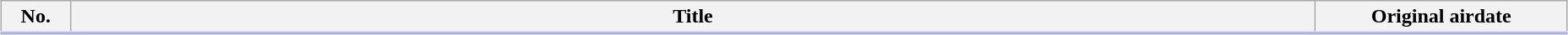<table class="wikitable" style="width:98%; margin:auto; background:#FFF;">
<tr style="border-bottom: 3px solid #CCF;">
<th style="width:3em;">No.</th>
<th>Title</th>
<th style="width:12em;">Original airdate</th>
</tr>
<tr>
</tr>
</table>
